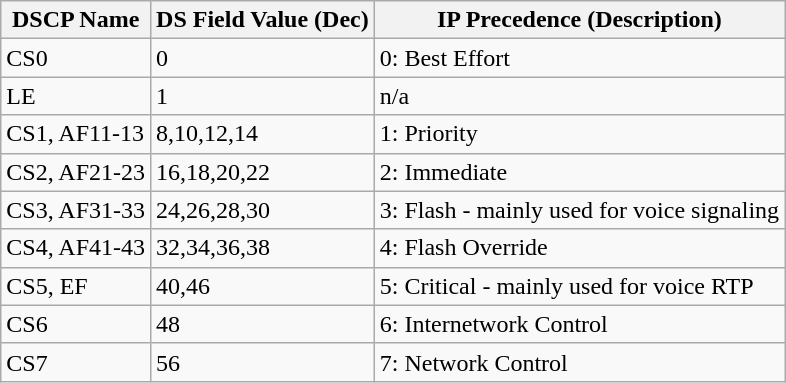<table class="wikitable mw-collapsible">
<tr>
<th>DSCP Name</th>
<th>DS Field Value (Dec)</th>
<th>IP Precedence (Description)</th>
</tr>
<tr>
<td>CS0</td>
<td>0</td>
<td>0: Best Effort</td>
</tr>
<tr>
<td>LE</td>
<td>1</td>
<td>n/a</td>
</tr>
<tr>
<td>CS1, AF11-13</td>
<td>8,10,12,14</td>
<td>1: Priority</td>
</tr>
<tr>
<td>CS2, AF21-23</td>
<td>16,18,20,22</td>
<td>2: Immediate</td>
</tr>
<tr>
<td>CS3, AF31-33</td>
<td>24,26,28,30</td>
<td>3: Flash - mainly used for voice signaling</td>
</tr>
<tr>
<td>CS4, AF41-43</td>
<td>32,34,36,38</td>
<td>4: Flash Override</td>
</tr>
<tr>
<td>CS5, EF</td>
<td>40,46</td>
<td>5: Critical - mainly used for voice RTP</td>
</tr>
<tr>
<td>CS6</td>
<td>48</td>
<td>6: Internetwork Control</td>
</tr>
<tr>
<td>CS7</td>
<td>56</td>
<td>7: Network Control</td>
</tr>
</table>
